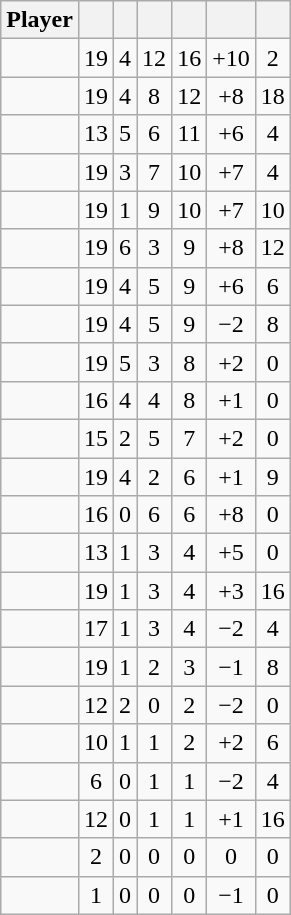<table class="wikitable sortable" style="text-align:center;">
<tr>
<th>Player</th>
<th></th>
<th></th>
<th></th>
<th></th>
<th data-sort-type="number"></th>
<th></th>
</tr>
<tr>
<td></td>
<td>19</td>
<td>4</td>
<td>12</td>
<td>16</td>
<td>+10</td>
<td>2</td>
</tr>
<tr>
<td></td>
<td>19</td>
<td>4</td>
<td>8</td>
<td>12</td>
<td>+8</td>
<td>18</td>
</tr>
<tr>
<td></td>
<td>13</td>
<td>5</td>
<td>6</td>
<td>11</td>
<td>+6</td>
<td>4</td>
</tr>
<tr>
<td></td>
<td>19</td>
<td>3</td>
<td>7</td>
<td>10</td>
<td>+7</td>
<td>4</td>
</tr>
<tr>
<td></td>
<td>19</td>
<td>1</td>
<td>9</td>
<td>10</td>
<td>+7</td>
<td>10</td>
</tr>
<tr>
<td></td>
<td>19</td>
<td>6</td>
<td>3</td>
<td>9</td>
<td>+8</td>
<td>12</td>
</tr>
<tr>
<td></td>
<td>19</td>
<td>4</td>
<td>5</td>
<td>9</td>
<td>+6</td>
<td>6</td>
</tr>
<tr>
<td></td>
<td>19</td>
<td>4</td>
<td>5</td>
<td>9</td>
<td>−2</td>
<td>8</td>
</tr>
<tr>
<td></td>
<td>19</td>
<td>5</td>
<td>3</td>
<td>8</td>
<td>+2</td>
<td>0</td>
</tr>
<tr>
<td></td>
<td>16</td>
<td>4</td>
<td>4</td>
<td>8</td>
<td>+1</td>
<td>0</td>
</tr>
<tr>
<td></td>
<td>15</td>
<td>2</td>
<td>5</td>
<td>7</td>
<td>+2</td>
<td>0</td>
</tr>
<tr>
<td></td>
<td>19</td>
<td>4</td>
<td>2</td>
<td>6</td>
<td>+1</td>
<td>9</td>
</tr>
<tr>
<td></td>
<td>16</td>
<td>0</td>
<td>6</td>
<td>6</td>
<td>+8</td>
<td>0</td>
</tr>
<tr>
<td></td>
<td>13</td>
<td>1</td>
<td>3</td>
<td>4</td>
<td>+5</td>
<td>0</td>
</tr>
<tr>
<td></td>
<td>19</td>
<td>1</td>
<td>3</td>
<td>4</td>
<td>+3</td>
<td>16</td>
</tr>
<tr>
<td></td>
<td>17</td>
<td>1</td>
<td>3</td>
<td>4</td>
<td>−2</td>
<td>4</td>
</tr>
<tr>
<td></td>
<td>19</td>
<td>1</td>
<td>2</td>
<td>3</td>
<td>−1</td>
<td>8</td>
</tr>
<tr>
<td></td>
<td>12</td>
<td>2</td>
<td>0</td>
<td>2</td>
<td>−2</td>
<td>0</td>
</tr>
<tr>
<td></td>
<td>10</td>
<td>1</td>
<td>1</td>
<td>2</td>
<td>+2</td>
<td>6</td>
</tr>
<tr>
<td></td>
<td>6</td>
<td>0</td>
<td>1</td>
<td>1</td>
<td>−2</td>
<td>4</td>
</tr>
<tr>
<td></td>
<td>12</td>
<td>0</td>
<td>1</td>
<td>1</td>
<td>+1</td>
<td>16</td>
</tr>
<tr>
<td></td>
<td>2</td>
<td>0</td>
<td>0</td>
<td>0</td>
<td>0</td>
<td>0</td>
</tr>
<tr>
<td></td>
<td>1</td>
<td>0</td>
<td>0</td>
<td>0</td>
<td>−1</td>
<td>0</td>
</tr>
</table>
